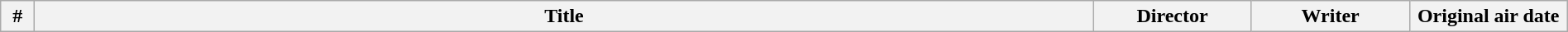<table class="wikitable plainrowheaders" style="width:100%; margin:auto; background:#FFFFFF;">
<tr>
<th width="20">#</th>
<th>Title</th>
<th width="120">Director</th>
<th width="120">Writer</th>
<th width="120">Original air date<br>


</th>
</tr>
</table>
